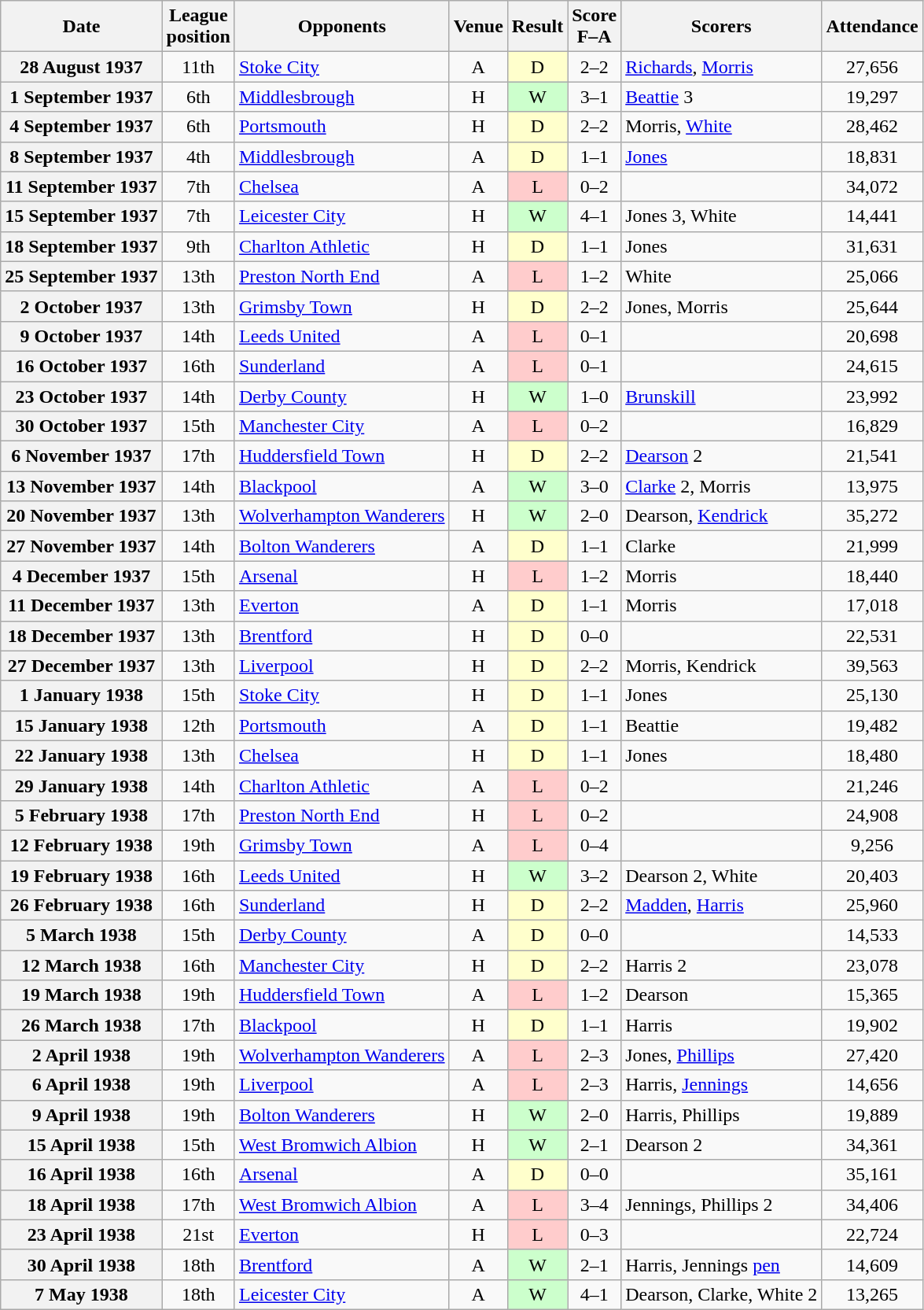<table class="wikitable plainrowheaders" style="text-align:center">
<tr>
<th scope="col">Date</th>
<th scope="col">League<br>position</th>
<th scope="col">Opponents</th>
<th scope="col">Venue</th>
<th scope="col">Result</th>
<th scope="col">Score<br>F–A</th>
<th scope="col">Scorers</th>
<th scope="col">Attendance</th>
</tr>
<tr>
<th scope="row">28 August 1937</th>
<td>11th</td>
<td align="left"><a href='#'>Stoke City</a></td>
<td>A</td>
<td style=background:#ffc>D</td>
<td>2–2</td>
<td align="left"><a href='#'>Richards</a>, <a href='#'>Morris</a></td>
<td>27,656</td>
</tr>
<tr>
<th scope="row">1 September 1937</th>
<td>6th</td>
<td align="left"><a href='#'>Middlesbrough</a></td>
<td>H</td>
<td style=background:#cfc>W</td>
<td>3–1</td>
<td align="left"><a href='#'>Beattie</a> 3</td>
<td>19,297</td>
</tr>
<tr>
<th scope="row">4 September 1937</th>
<td>6th</td>
<td align="left"><a href='#'>Portsmouth</a></td>
<td>H</td>
<td style=background:#ffc>D</td>
<td>2–2</td>
<td align="left">Morris, <a href='#'>White</a></td>
<td>28,462</td>
</tr>
<tr>
<th scope="row">8 September 1937</th>
<td>4th</td>
<td align="left"><a href='#'>Middlesbrough</a></td>
<td>A</td>
<td style=background:#ffc>D</td>
<td>1–1</td>
<td align="left"><a href='#'>Jones</a></td>
<td>18,831</td>
</tr>
<tr>
<th scope="row">11 September 1937</th>
<td>7th</td>
<td align="left"><a href='#'>Chelsea</a></td>
<td>A</td>
<td style=background:#fcc>L</td>
<td>0–2</td>
<td></td>
<td>34,072</td>
</tr>
<tr>
<th scope="row">15 September 1937</th>
<td>7th</td>
<td align="left"><a href='#'>Leicester City</a></td>
<td>H</td>
<td style=background:#cfc>W</td>
<td>4–1</td>
<td align="left">Jones 3, White</td>
<td>14,441</td>
</tr>
<tr>
<th scope="row">18 September 1937</th>
<td>9th</td>
<td align="left"><a href='#'>Charlton Athletic</a></td>
<td>H</td>
<td style=background:#ffc>D</td>
<td>1–1</td>
<td align="left">Jones</td>
<td>31,631</td>
</tr>
<tr>
<th scope="row">25 September 1937</th>
<td>13th</td>
<td align="left"><a href='#'>Preston North End</a></td>
<td>A</td>
<td style=background:#fcc>L</td>
<td>1–2</td>
<td align="left">White</td>
<td>25,066</td>
</tr>
<tr>
<th scope="row">2 October 1937</th>
<td>13th</td>
<td align="left"><a href='#'>Grimsby Town</a></td>
<td>H</td>
<td style=background:#ffc>D</td>
<td>2–2</td>
<td align="left">Jones, Morris</td>
<td>25,644</td>
</tr>
<tr>
<th scope="row">9 October 1937</th>
<td>14th</td>
<td align="left"><a href='#'>Leeds United</a></td>
<td>A</td>
<td style=background:#fcc>L</td>
<td>0–1</td>
<td></td>
<td>20,698</td>
</tr>
<tr>
<th scope="row">16 October 1937</th>
<td>16th</td>
<td align="left"><a href='#'>Sunderland</a></td>
<td>A</td>
<td style=background:#fcc>L</td>
<td>0–1</td>
<td></td>
<td>24,615</td>
</tr>
<tr>
<th scope="row">23 October 1937</th>
<td>14th</td>
<td align="left"><a href='#'>Derby County</a></td>
<td>H</td>
<td style=background:#cfc>W</td>
<td>1–0</td>
<td align="left"><a href='#'>Brunskill</a></td>
<td>23,992</td>
</tr>
<tr>
<th scope="row">30 October 1937</th>
<td>15th</td>
<td align="left"><a href='#'>Manchester City</a></td>
<td>A</td>
<td style=background:#fcc>L</td>
<td>0–2</td>
<td></td>
<td>16,829</td>
</tr>
<tr>
<th scope="row">6 November 1937</th>
<td>17th</td>
<td align="left"><a href='#'>Huddersfield Town</a></td>
<td>H</td>
<td style=background:#ffc>D</td>
<td>2–2</td>
<td align="left"><a href='#'>Dearson</a> 2</td>
<td>21,541</td>
</tr>
<tr>
<th scope="row">13 November 1937</th>
<td>14th</td>
<td align="left"><a href='#'>Blackpool</a></td>
<td>A</td>
<td style=background:#cfc>W</td>
<td>3–0</td>
<td align="left"><a href='#'>Clarke</a> 2, Morris</td>
<td>13,975</td>
</tr>
<tr>
<th scope="row">20 November 1937</th>
<td>13th</td>
<td align="left"><a href='#'>Wolverhampton Wanderers</a></td>
<td>H</td>
<td style=background:#cfc>W</td>
<td>2–0</td>
<td align="left">Dearson, <a href='#'>Kendrick</a></td>
<td>35,272</td>
</tr>
<tr>
<th scope="row">27 November 1937</th>
<td>14th</td>
<td align="left"><a href='#'>Bolton Wanderers</a></td>
<td>A</td>
<td style=background:#ffc>D</td>
<td>1–1</td>
<td align="left">Clarke</td>
<td>21,999</td>
</tr>
<tr>
<th scope="row">4 December 1937</th>
<td>15th</td>
<td align="left"><a href='#'>Arsenal</a></td>
<td>H</td>
<td style=background:#fcc>L</td>
<td>1–2</td>
<td align="left">Morris</td>
<td>18,440</td>
</tr>
<tr>
<th scope="row">11 December 1937</th>
<td>13th</td>
<td align="left"><a href='#'>Everton</a></td>
<td>A</td>
<td style=background:#ffc>D</td>
<td>1–1</td>
<td align="left">Morris</td>
<td>17,018</td>
</tr>
<tr>
<th scope="row">18 December 1937</th>
<td>13th</td>
<td align="left"><a href='#'>Brentford</a></td>
<td>H</td>
<td style=background:#ffc>D</td>
<td>0–0</td>
<td></td>
<td>22,531</td>
</tr>
<tr>
<th scope="row">27 December 1937</th>
<td>13th</td>
<td align="left"><a href='#'>Liverpool</a></td>
<td>H</td>
<td style=background:#ffc>D</td>
<td>2–2</td>
<td align="left">Morris, Kendrick</td>
<td>39,563</td>
</tr>
<tr>
<th scope="row">1 January 1938</th>
<td>15th</td>
<td align="left"><a href='#'>Stoke City</a></td>
<td>H</td>
<td style=background:#ffc>D</td>
<td>1–1</td>
<td align="left">Jones</td>
<td>25,130</td>
</tr>
<tr>
<th scope="row">15 January 1938</th>
<td>12th</td>
<td align="left"><a href='#'>Portsmouth</a></td>
<td>A</td>
<td style=background:#ffc>D</td>
<td>1–1</td>
<td align="left">Beattie</td>
<td>19,482</td>
</tr>
<tr>
<th scope="row">22 January 1938</th>
<td>13th</td>
<td align="left"><a href='#'>Chelsea</a></td>
<td>H</td>
<td style=background:#ffc>D</td>
<td>1–1</td>
<td align="left">Jones</td>
<td>18,480</td>
</tr>
<tr>
<th scope="row">29 January 1938</th>
<td>14th</td>
<td align="left"><a href='#'>Charlton Athletic</a></td>
<td>A</td>
<td style=background:#fcc>L</td>
<td>0–2</td>
<td></td>
<td>21,246</td>
</tr>
<tr>
<th scope="row">5 February 1938</th>
<td>17th</td>
<td align="left"><a href='#'>Preston North End</a></td>
<td>H</td>
<td style=background:#fcc>L</td>
<td>0–2</td>
<td></td>
<td>24,908</td>
</tr>
<tr>
<th scope="row">12 February 1938</th>
<td>19th</td>
<td align="left"><a href='#'>Grimsby Town</a></td>
<td>A</td>
<td style=background:#fcc>L</td>
<td>0–4</td>
<td></td>
<td>9,256</td>
</tr>
<tr>
<th scope="row">19 February 1938</th>
<td>16th</td>
<td align="left"><a href='#'>Leeds United</a></td>
<td>H</td>
<td style=background:#cfc>W</td>
<td>3–2</td>
<td align="left">Dearson 2, White</td>
<td>20,403</td>
</tr>
<tr>
<th scope="row">26 February 1938</th>
<td>16th</td>
<td align="left"><a href='#'>Sunderland</a></td>
<td>H</td>
<td style=background:#ffc>D</td>
<td>2–2</td>
<td align="left"><a href='#'>Madden</a>, <a href='#'>Harris</a></td>
<td>25,960</td>
</tr>
<tr>
<th scope="row">5 March 1938</th>
<td>15th</td>
<td align="left"><a href='#'>Derby County</a></td>
<td>A</td>
<td style=background:#ffc>D</td>
<td>0–0</td>
<td></td>
<td>14,533</td>
</tr>
<tr>
<th scope="row">12 March 1938</th>
<td>16th</td>
<td align="left"><a href='#'>Manchester City</a></td>
<td>H</td>
<td style=background:#ffc>D</td>
<td>2–2</td>
<td align="left">Harris 2</td>
<td>23,078</td>
</tr>
<tr>
<th scope="row">19 March 1938</th>
<td>19th</td>
<td align="left"><a href='#'>Huddersfield Town</a></td>
<td>A</td>
<td style=background:#fcc>L</td>
<td>1–2</td>
<td align="left">Dearson</td>
<td>15,365</td>
</tr>
<tr>
<th scope="row">26 March 1938</th>
<td>17th</td>
<td align="left"><a href='#'>Blackpool</a></td>
<td>H</td>
<td style=background:#ffc>D</td>
<td>1–1</td>
<td align="left">Harris</td>
<td>19,902</td>
</tr>
<tr>
<th scope="row">2 April 1938</th>
<td>19th</td>
<td align="left"><a href='#'>Wolverhampton Wanderers</a></td>
<td>A</td>
<td style=background:#fcc>L</td>
<td>2–3</td>
<td align="left">Jones, <a href='#'>Phillips</a></td>
<td>27,420</td>
</tr>
<tr>
<th scope="row">6 April 1938</th>
<td>19th</td>
<td align="left"><a href='#'>Liverpool</a></td>
<td>A</td>
<td style=background:#fcc>L</td>
<td>2–3</td>
<td align="left">Harris, <a href='#'>Jennings</a></td>
<td>14,656</td>
</tr>
<tr>
<th scope="row">9 April 1938</th>
<td>19th</td>
<td align="left"><a href='#'>Bolton Wanderers</a></td>
<td>H</td>
<td style=background:#cfc>W</td>
<td>2–0</td>
<td align="left">Harris, Phillips</td>
<td>19,889</td>
</tr>
<tr>
<th scope="row">15 April 1938</th>
<td>15th</td>
<td align="left"><a href='#'>West Bromwich Albion</a></td>
<td>H</td>
<td style=background:#cfc>W</td>
<td>2–1</td>
<td align="left">Dearson 2</td>
<td>34,361</td>
</tr>
<tr>
<th scope="row">16 April 1938</th>
<td>16th</td>
<td align="left"><a href='#'>Arsenal</a></td>
<td>A</td>
<td style=background:#ffc>D</td>
<td>0–0</td>
<td></td>
<td>35,161</td>
</tr>
<tr>
<th scope="row">18 April 1938</th>
<td>17th</td>
<td align="left"><a href='#'>West Bromwich Albion</a></td>
<td>A</td>
<td style=background:#fcc>L</td>
<td>3–4</td>
<td align="left">Jennings, Phillips 2</td>
<td>34,406</td>
</tr>
<tr>
<th scope="row">23 April 1938</th>
<td>21st</td>
<td align="left"><a href='#'>Everton</a></td>
<td>H</td>
<td style=background:#fcc>L</td>
<td>0–3</td>
<td></td>
<td>22,724</td>
</tr>
<tr>
<th scope="row">30 April 1938</th>
<td>18th</td>
<td align="left"><a href='#'>Brentford</a></td>
<td>A</td>
<td style=background:#cfc>W</td>
<td>2–1</td>
<td align="left">Harris, Jennings <a href='#'>pen</a></td>
<td>14,609</td>
</tr>
<tr>
<th scope="row">7 May 1938</th>
<td>18th</td>
<td align="left"><a href='#'>Leicester City</a></td>
<td>A</td>
<td style=background:#cfc>W</td>
<td>4–1</td>
<td align="left">Dearson, Clarke, White 2</td>
<td>13,265</td>
</tr>
</table>
